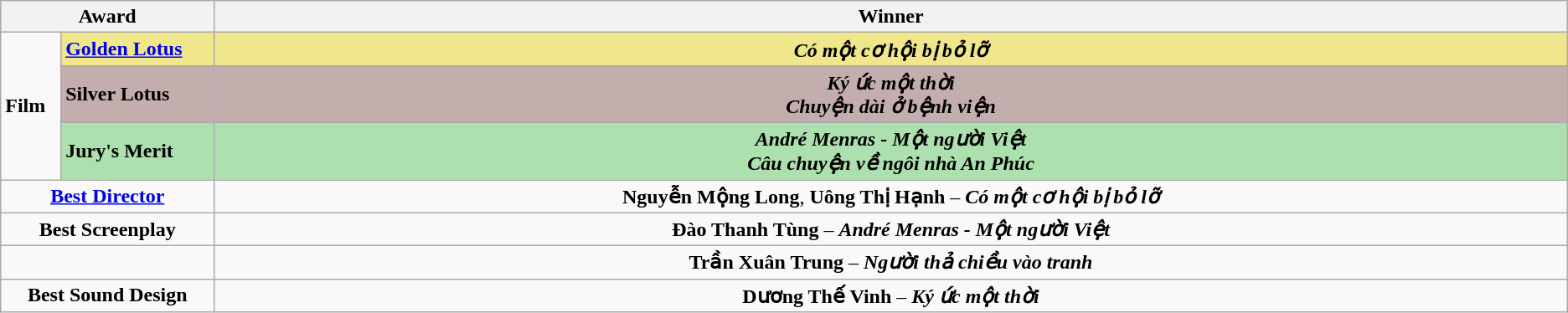<table class=wikitable>
<tr>
<th width="12%" colspan="2">Award</th>
<th width="76%">Winner</th>
</tr>
<tr>
<td rowspan="3"><strong>Film</strong></td>
<td style="background:#F0E68C"><strong><a href='#'>Golden Lotus</a></strong></td>
<td style="background:#F0E68C" align=center><strong><em>Có một cơ hội bị bỏ lỡ</em></strong></td>
</tr>
<tr>
<td style="background:#C4AEAD"><strong>Silver Lotus</strong></td>
<td style="background:#C4AEAD" align=center><strong><em>Ký ức một thời</em></strong><br><strong><em>Chuyện dài ở bệnh viện</em></strong></td>
</tr>
<tr>
<td style="background:#ACE1AF"><strong>Jury's Merit</strong></td>
<td style="background:#ACE1AF" align=center><strong><em>André Menras - Một người Việt</em></strong><br><strong><em>Câu chuyện về ngôi nhà An Phúc</em></strong></td>
</tr>
<tr>
<td colspan="2" align=center><strong><a href='#'>Best Director</a></strong></td>
<td align=center><strong>Nguyễn Mộng Long</strong>, <strong>Uông Thị Hạnh</strong> – <strong><em>Có một cơ hội bị bỏ lỡ</em></strong></td>
</tr>
<tr>
<td colspan="2" align=center><strong>Best Screenplay</strong></td>
<td align=center><strong>Đào Thanh Tùng</strong> – <strong><em>André Menras - Một người Việt</em></strong></td>
</tr>
<tr>
<td colspan="2" align=center><strong></strong></td>
<td align=center><strong>Trần Xuân Trung</strong> – <strong><em>Người thả chiều vào tranh</em></strong></td>
</tr>
<tr>
<td colspan="2" align=center><strong>Best Sound Design</strong></td>
<td align=center><strong>Dương Thế Vinh</strong> – <strong><em>Ký ức một thời</em></strong></td>
</tr>
</table>
